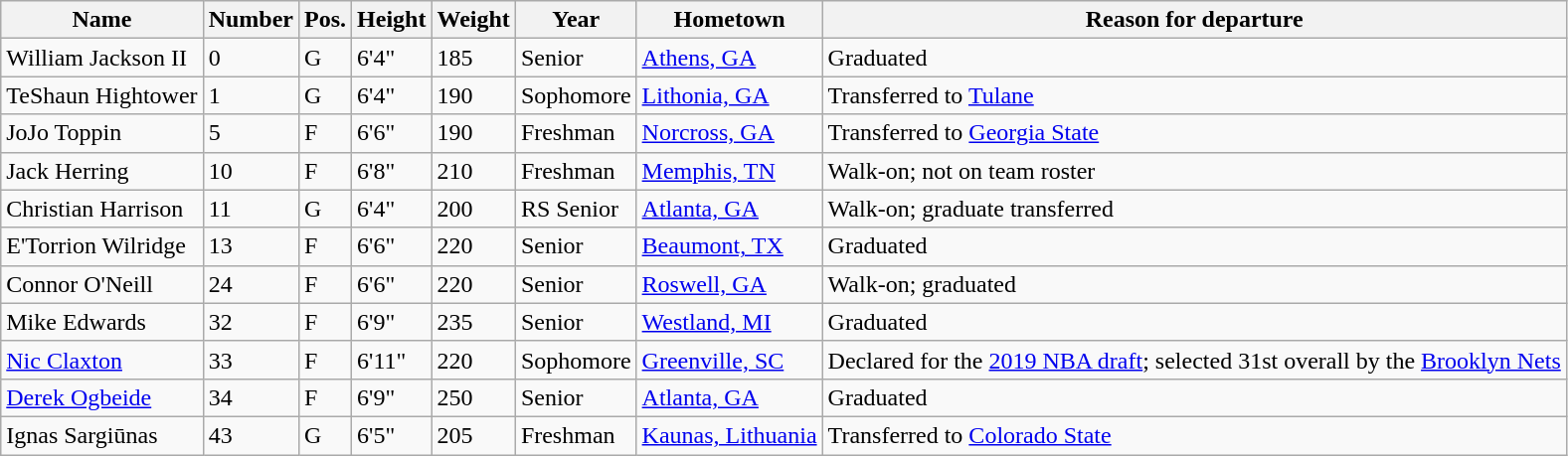<table class="wikitable sortable" border="1">
<tr>
<th>Name</th>
<th>Number</th>
<th>Pos.</th>
<th>Height</th>
<th>Weight</th>
<th>Year</th>
<th>Hometown</th>
<th class="unsortable">Reason for departure</th>
</tr>
<tr>
<td>William Jackson II</td>
<td>0</td>
<td>G</td>
<td>6'4"</td>
<td>185</td>
<td>Senior</td>
<td><a href='#'>Athens, GA</a></td>
<td>Graduated</td>
</tr>
<tr>
<td>TeShaun Hightower</td>
<td>1</td>
<td>G</td>
<td>6'4"</td>
<td>190</td>
<td>Sophomore</td>
<td><a href='#'>Lithonia, GA</a></td>
<td>Transferred to <a href='#'>Tulane</a></td>
</tr>
<tr>
<td>JoJo Toppin</td>
<td>5</td>
<td>F</td>
<td>6'6"</td>
<td>190</td>
<td>Freshman</td>
<td><a href='#'>Norcross, GA</a></td>
<td>Transferred to <a href='#'>Georgia State</a></td>
</tr>
<tr>
<td>Jack Herring</td>
<td>10</td>
<td>F</td>
<td>6'8"</td>
<td>210</td>
<td>Freshman</td>
<td><a href='#'>Memphis, TN</a></td>
<td>Walk-on; not on team roster</td>
</tr>
<tr>
<td>Christian Harrison</td>
<td>11</td>
<td>G</td>
<td>6'4"</td>
<td>200</td>
<td>RS Senior</td>
<td><a href='#'>Atlanta, GA</a></td>
<td>Walk-on; graduate transferred</td>
</tr>
<tr>
<td>E'Torrion Wilridge</td>
<td>13</td>
<td>F</td>
<td>6'6"</td>
<td>220</td>
<td>Senior</td>
<td><a href='#'>Beaumont, TX</a></td>
<td>Graduated</td>
</tr>
<tr>
<td>Connor O'Neill</td>
<td>24</td>
<td>F</td>
<td>6'6"</td>
<td>220</td>
<td>Senior</td>
<td><a href='#'>Roswell, GA</a></td>
<td>Walk-on; graduated</td>
</tr>
<tr>
<td>Mike Edwards</td>
<td>32</td>
<td>F</td>
<td>6'9"</td>
<td>235</td>
<td>Senior</td>
<td><a href='#'>Westland, MI</a></td>
<td>Graduated</td>
</tr>
<tr>
<td><a href='#'>Nic Claxton</a></td>
<td>33</td>
<td>F</td>
<td>6'11"</td>
<td>220</td>
<td>Sophomore</td>
<td><a href='#'>Greenville, SC</a></td>
<td>Declared for the <a href='#'>2019 NBA draft</a>; selected 31st overall by the <a href='#'>Brooklyn Nets</a></td>
</tr>
<tr>
<td><a href='#'>Derek Ogbeide</a></td>
<td>34</td>
<td>F</td>
<td>6'9"</td>
<td>250</td>
<td>Senior</td>
<td><a href='#'>Atlanta, GA</a></td>
<td>Graduated</td>
</tr>
<tr>
<td>Ignas Sargiūnas</td>
<td>43</td>
<td>G</td>
<td>6'5"</td>
<td>205</td>
<td>Freshman</td>
<td><a href='#'>Kaunas, Lithuania</a></td>
<td>Transferred to <a href='#'>Colorado State</a></td>
</tr>
</table>
